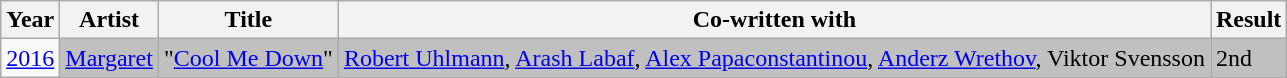<table class="wikitable plainrowheaders">
<tr>
<th scope="col">Year</th>
<th scope="col">Artist</th>
<th scope="col">Title</th>
<th scope="col">Co-written with</th>
<th scope="col">Result</th>
</tr>
<tr>
<td><a href='#'>2016</a></td>
<td bgcolor="silver"><a href='#'>Margaret</a></td>
<td bgcolor="silver">"<a href='#'>Cool Me Down</a>"</td>
<td bgcolor="silver"><a href='#'>Robert Uhlmann</a>, <a href='#'>Arash Labaf</a>, <a href='#'>Alex Papaconstantinou</a>, <a href='#'>Anderz Wrethov</a>, Viktor Svensson</td>
<td bgcolor="silver">2nd</td>
</tr>
</table>
